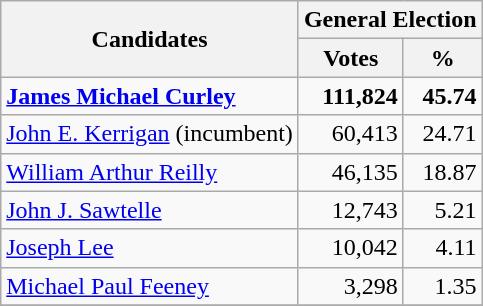<table class=wikitable>
<tr>
<th colspan=1 rowspan=2><strong>Candidates</strong></th>
<th colspan=2><strong>General Election</strong></th>
</tr>
<tr>
<th>Votes</th>
<th>%</th>
</tr>
<tr>
<td><strong><a href='#'>James Michael Curley</a></strong></td>
<td align="right"><strong>111,824</strong></td>
<td align="right"><strong>45.74</strong></td>
</tr>
<tr>
<td><a href='#'>John E. Kerrigan</a> (incumbent)</td>
<td align="right">60,413</td>
<td align="right">24.71</td>
</tr>
<tr>
<td><a href='#'>William Arthur Reilly</a></td>
<td align="right">46,135</td>
<td align="right">18.87</td>
</tr>
<tr>
<td><a href='#'>John J. Sawtelle</a></td>
<td align="right">12,743</td>
<td align="right">5.21</td>
</tr>
<tr>
<td><a href='#'>Joseph Lee</a></td>
<td align="right">10,042</td>
<td align="right">4.11</td>
</tr>
<tr>
<td><a href='#'>Michael Paul Feeney</a></td>
<td align="right">3,298</td>
<td align="right">1.35</td>
</tr>
<tr>
</tr>
</table>
